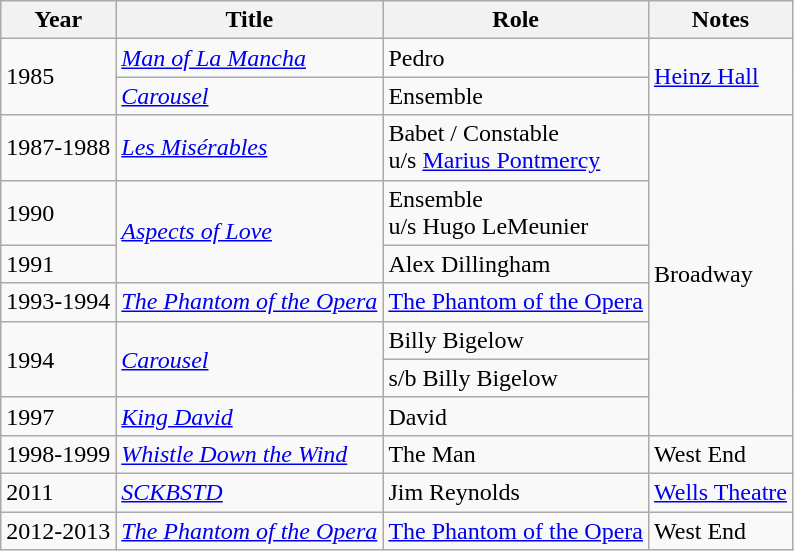<table class="wikitable sortable">
<tr>
<th>Year</th>
<th>Title</th>
<th>Role</th>
<th class="unsortable">Notes</th>
</tr>
<tr>
<td rowspan=2>1985</td>
<td><em><a href='#'>Man of La Mancha</a></em></td>
<td>Pedro</td>
<td rowspan=2><a href='#'>Heinz Hall</a></td>
</tr>
<tr>
<td><a href='#'><em>Carousel</em></a></td>
<td>Ensemble</td>
</tr>
<tr>
<td>1987-1988</td>
<td><a href='#'><em>Les Misérables</em></a></td>
<td>Babet / Constable<br>u/s <a href='#'>Marius Pontmercy</a></td>
<td rowspan=7>Broadway</td>
</tr>
<tr>
<td>1990</td>
<td rowspan=2><em><a href='#'>Aspects of Love</a></em></td>
<td>Ensemble<br>u/s Hugo LeMeunier</td>
</tr>
<tr>
<td>1991</td>
<td>Alex Dillingham</td>
</tr>
<tr>
<td>1993-1994</td>
<td><a href='#'><em>The Phantom of the Opera</em></a></td>
<td><a href='#'>The Phantom of the Opera</a></td>
</tr>
<tr>
<td rowspan=2>1994</td>
<td rowspan=2><em><a href='#'>Carousel</a></em></td>
<td>Billy Bigelow</td>
</tr>
<tr>
<td>s/b Billy Bigelow</td>
</tr>
<tr>
<td>1997</td>
<td><em><a href='#'>King David</a></em></td>
<td>David</td>
</tr>
<tr>
<td>1998-1999</td>
<td><em><a href='#'>Whistle Down the Wind</a></em></td>
<td>The Man</td>
<td>West End</td>
</tr>
<tr>
<td>2011</td>
<td><em><a href='#'>SCKBSTD</a></em></td>
<td>Jim Reynolds</td>
<td><a href='#'>Wells Theatre</a></td>
</tr>
<tr>
<td>2012-2013</td>
<td><a href='#'><em>The Phantom of the Opera</em></a></td>
<td><a href='#'>The Phantom of the Opera</a></td>
<td>West End</td>
</tr>
</table>
